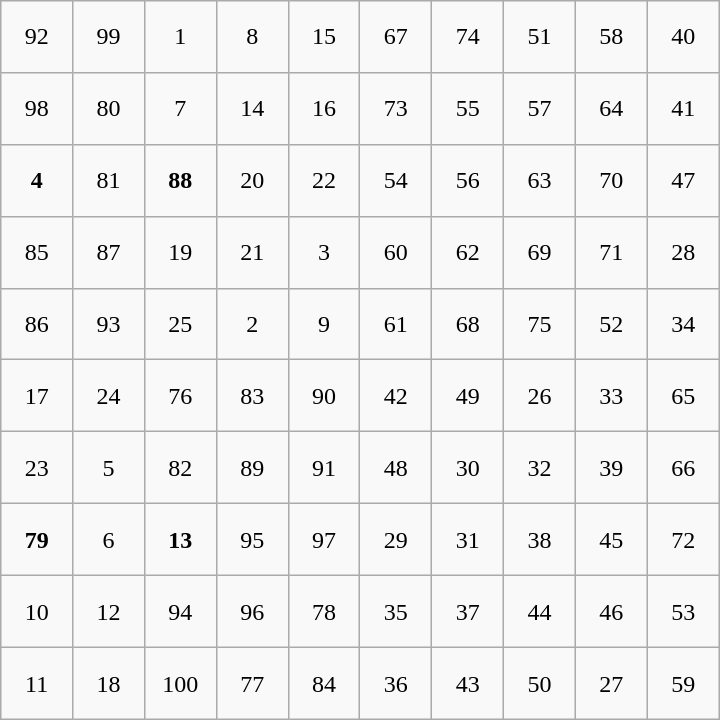<table class="wikitable" style="margin-left:auto;margin-right:auto;text-align:center;width:30em;height:30em;table-layout:fixed;">
<tr>
<td>92</td>
<td>99</td>
<td>1</td>
<td>8</td>
<td>15</td>
<td>67</td>
<td>74</td>
<td>51</td>
<td>58</td>
<td>40</td>
</tr>
<tr>
<td>98</td>
<td>80</td>
<td>7</td>
<td>14</td>
<td>16</td>
<td>73</td>
<td>55</td>
<td>57</td>
<td>64</td>
<td>41</td>
</tr>
<tr>
<td><strong>4</strong></td>
<td>81</td>
<td><strong>88</strong></td>
<td>20</td>
<td>22</td>
<td>54</td>
<td>56</td>
<td>63</td>
<td>70</td>
<td>47</td>
</tr>
<tr>
<td>85</td>
<td>87</td>
<td>19</td>
<td>21</td>
<td>3</td>
<td>60</td>
<td>62</td>
<td>69</td>
<td>71</td>
<td>28</td>
</tr>
<tr>
<td>86</td>
<td>93</td>
<td>25</td>
<td>2</td>
<td>9</td>
<td>61</td>
<td>68</td>
<td>75</td>
<td>52</td>
<td>34</td>
</tr>
<tr>
<td>17</td>
<td>24</td>
<td>76</td>
<td>83</td>
<td>90</td>
<td>42</td>
<td>49</td>
<td>26</td>
<td>33</td>
<td>65</td>
</tr>
<tr>
<td>23</td>
<td>5</td>
<td>82</td>
<td>89</td>
<td>91</td>
<td>48</td>
<td>30</td>
<td>32</td>
<td>39</td>
<td>66</td>
</tr>
<tr>
<td><strong>79</strong></td>
<td>6</td>
<td><strong>13</strong></td>
<td>95</td>
<td>97</td>
<td>29</td>
<td>31</td>
<td>38</td>
<td>45</td>
<td>72</td>
</tr>
<tr>
<td>10</td>
<td>12</td>
<td>94</td>
<td>96</td>
<td>78</td>
<td>35</td>
<td>37</td>
<td>44</td>
<td>46</td>
<td>53</td>
</tr>
<tr>
<td>11</td>
<td>18</td>
<td>100</td>
<td>77</td>
<td>84</td>
<td>36</td>
<td>43</td>
<td>50</td>
<td>27</td>
<td>59</td>
</tr>
</table>
